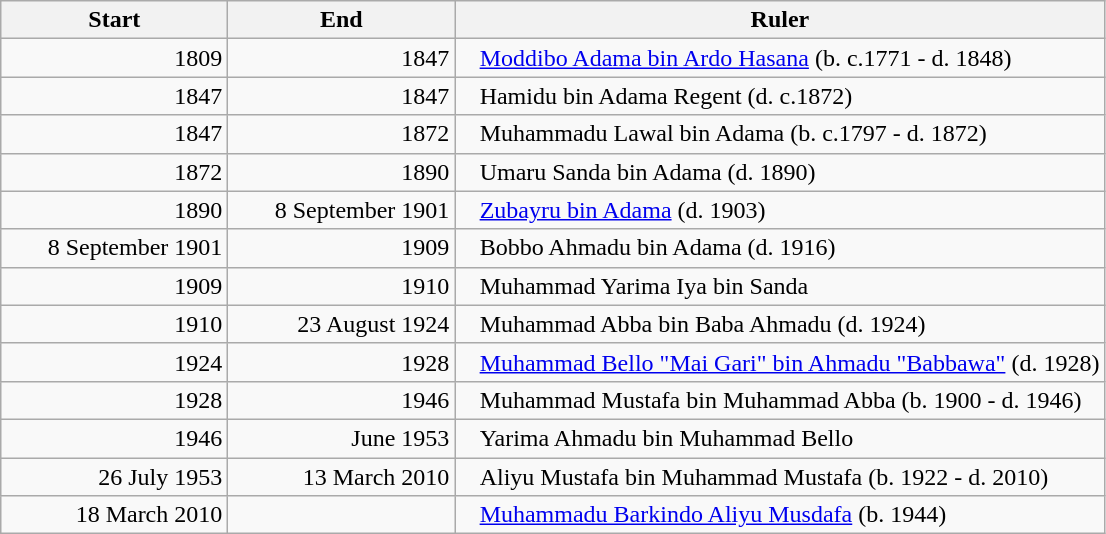<table class="wikitable" style="text-align:right;">
<tr>
<th style="width:9em;">Start</th>
<th style="width:9em;">End</th>
<th>Ruler</th>
</tr>
<tr>
<td>1809</td>
<td>1847</td>
<td style="text-align:left;padding-left:1em;"><a href='#'>Moddibo Adama bin Ardo Hasana</a> (b. c.1771 - d. 1848)</td>
</tr>
<tr>
<td>1847</td>
<td>1847</td>
<td style="text-align:left;padding-left:1em;">Hamidu bin Adama Regent (d. c.1872)</td>
</tr>
<tr>
<td>1847</td>
<td>1872</td>
<td style="text-align:left;padding-left:1em;">Muhammadu Lawal bin Adama (b. c.1797 - d. 1872)</td>
</tr>
<tr>
<td>1872</td>
<td>1890</td>
<td style="text-align:left;padding-left:1em;">Umaru Sanda bin Adama (d. 1890)</td>
</tr>
<tr>
<td>1890</td>
<td>8 September 1901</td>
<td style="text-align:left;padding-left:1em;"><a href='#'>Zubayru bin Adama</a> (d. 1903)</td>
</tr>
<tr>
<td>8 September 1901</td>
<td>1909</td>
<td style="text-align:left;padding-left:1em;">Bobbo Ahmadu bin Adama (d. 1916)</td>
</tr>
<tr>
<td>1909</td>
<td>1910</td>
<td style="text-align:left;padding-left:1em;">Muhammad Yarima Iya bin Sanda</td>
</tr>
<tr>
<td>1910</td>
<td>23 August 1924</td>
<td style="text-align:left;padding-left:1em;">Muhammad Abba bin Baba Ahmadu (d. 1924)</td>
</tr>
<tr>
<td>1924</td>
<td>1928</td>
<td style="text-align:left;padding-left:1em;"><a href='#'>Muhammad Bello "Mai Gari" bin Ahmadu "Babbawa"</a> (d. 1928)</td>
</tr>
<tr>
<td>1928</td>
<td>1946</td>
<td style="text-align:left;padding-left:1em;">Muhammad Mustafa bin Muhammad Abba (b. 1900 - d. 1946)</td>
</tr>
<tr>
<td>1946</td>
<td>June 1953</td>
<td style="text-align:left;padding-left:1em;">Yarima Ahmadu bin Muhammad Bello</td>
</tr>
<tr>
<td>26 July 1953</td>
<td>13 March 2010</td>
<td style="text-align:left;padding-left:1em;">Aliyu Mustafa bin Muhammad Mustafa (b. 1922 - d. 2010)</td>
</tr>
<tr>
<td>18 March 2010</td>
<td></td>
<td style="text-align:left;padding-left:1em;"><a href='#'>Muhammadu Barkindo Aliyu Musdafa</a> (b. 1944)</td>
</tr>
</table>
